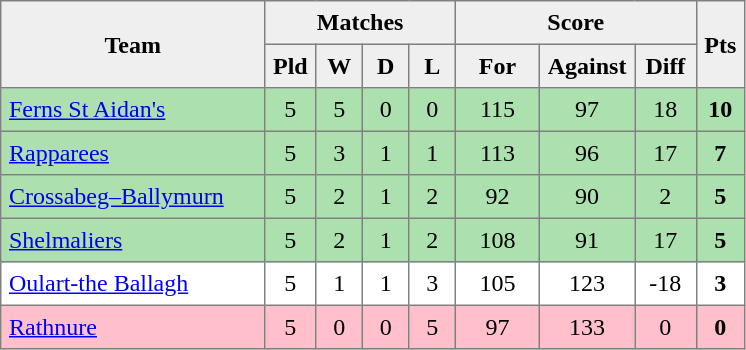<table style=border-collapse:collapse border=1 cellspacing=0 cellpadding=5>
<tr align=center bgcolor=#efefef>
<th rowspan=2 width=165>Team</th>
<th colspan=4>Matches</th>
<th colspan=3>Score</th>
<th rowspan=2width=20>Pts</th>
</tr>
<tr align=center bgcolor=#efefef>
<th width=20>Pld</th>
<th width=20>W</th>
<th width=20>D</th>
<th width=20>L</th>
<th width=45>For</th>
<th width=45>Against</th>
<th width=30>Diff</th>
</tr>
<tr align=center style="background:#ACE1AF;">
<td style="text-align:left;"><a href='#'>Ferns St Aidan's</a></td>
<td>5</td>
<td>5</td>
<td>0</td>
<td>0</td>
<td>115</td>
<td>97</td>
<td>18</td>
<td><strong>10</strong></td>
</tr>
<tr align=center style="background:#ACE1AF;">
<td style="text-align:left;"><a href='#'>Rapparees</a></td>
<td>5</td>
<td>3</td>
<td>1</td>
<td>1</td>
<td>113</td>
<td>96</td>
<td>17</td>
<td><strong>7</strong></td>
</tr>
<tr align=center style="background:#ACE1AF;">
<td style="text-align:left;"><a href='#'>Crossabeg–Ballymurn</a></td>
<td>5</td>
<td>2</td>
<td>1</td>
<td>2</td>
<td>92</td>
<td>90</td>
<td>2</td>
<td><strong>5</strong></td>
</tr>
<tr align=center style="background:#ACE1AF;">
<td style="text-align:left;"><a href='#'>Shelmaliers</a></td>
<td>5</td>
<td>2</td>
<td>1</td>
<td>2</td>
<td>108</td>
<td>91</td>
<td>17</td>
<td><strong>5</strong></td>
</tr>
<tr align=center>
<td style="text-align:left;"><a href='#'>Oulart-the Ballagh</a></td>
<td>5</td>
<td>1</td>
<td>1</td>
<td>3</td>
<td>105</td>
<td>123</td>
<td>-18</td>
<td><strong>3</strong></td>
</tr>
<tr align=center style="background:#FFC0CB;">
<td style="text-align:left;"><a href='#'>Rathnure</a></td>
<td>5</td>
<td>0</td>
<td>0</td>
<td>5</td>
<td>97</td>
<td>133</td>
<td>0</td>
<td><strong>0</strong></td>
</tr>
</table>
